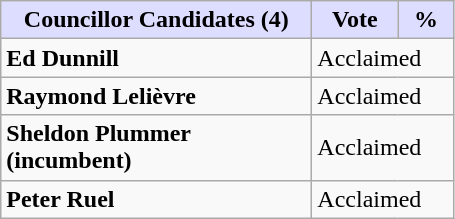<table class="wikitable">
<tr>
<th style="background:#ddf; width:200px;">Councillor Candidates (4)</th>
<th style="background:#ddf; width:50px;">Vote</th>
<th style="background:#ddf; width:30px;">%</th>
</tr>
<tr>
<td><strong>Ed Dunnill</strong></td>
<td colspan="2">Acclaimed</td>
</tr>
<tr>
<td><strong>Raymond Lelièvre</strong></td>
<td colspan="2">Acclaimed</td>
</tr>
<tr>
<td><strong>Sheldon Plummer (incumbent)</strong></td>
<td colspan="2">Acclaimed</td>
</tr>
<tr>
<td><strong>Peter Ruel</strong></td>
<td colspan="2">Acclaimed</td>
</tr>
</table>
